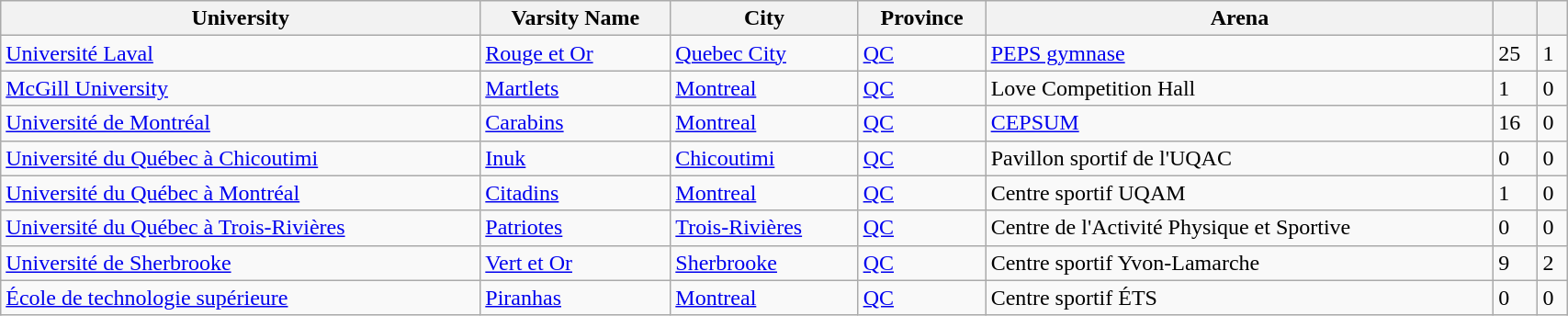<table class="wikitable" width="90%">
<tr>
<th>University</th>
<th>Varsity Name</th>
<th>City</th>
<th>Province</th>
<th>Arena</th>
<th></th>
<th></th>
</tr>
<tr>
<td><a href='#'>Université Laval</a></td>
<td><a href='#'>Rouge et Or</a></td>
<td><a href='#'>Quebec City</a></td>
<td><a href='#'>QC</a></td>
<td><a href='#'>PEPS gymnase</a></td>
<td>25</td>
<td>1</td>
</tr>
<tr>
<td><a href='#'>McGill University</a></td>
<td><a href='#'>Martlets</a></td>
<td><a href='#'>Montreal</a></td>
<td><a href='#'>QC</a></td>
<td>Love Competition Hall</td>
<td>1</td>
<td>0</td>
</tr>
<tr>
<td><a href='#'>Université de Montréal</a></td>
<td><a href='#'>Carabins</a></td>
<td><a href='#'>Montreal</a></td>
<td><a href='#'>QC</a></td>
<td><a href='#'>CEPSUM</a></td>
<td>16</td>
<td>0</td>
</tr>
<tr>
<td><a href='#'>Université du Québec à Chicoutimi</a></td>
<td><a href='#'>Inuk</a></td>
<td><a href='#'>Chicoutimi</a></td>
<td><a href='#'>QC</a></td>
<td>Pavillon sportif de l'UQAC</td>
<td>0</td>
<td>0</td>
</tr>
<tr>
<td><a href='#'>Université du Québec à Montréal</a></td>
<td><a href='#'>Citadins</a></td>
<td><a href='#'>Montreal</a></td>
<td><a href='#'>QC</a></td>
<td>Centre sportif UQAM</td>
<td>1</td>
<td>0</td>
</tr>
<tr>
<td><a href='#'>Université du Québec à Trois-Rivières</a></td>
<td><a href='#'>Patriotes</a></td>
<td><a href='#'>Trois-Rivières</a></td>
<td><a href='#'>QC</a></td>
<td>Centre de l'Activité Physique et Sportive</td>
<td>0</td>
<td>0</td>
</tr>
<tr>
<td><a href='#'>Université de Sherbrooke</a></td>
<td><a href='#'>Vert et Or</a></td>
<td><a href='#'>Sherbrooke</a></td>
<td><a href='#'>QC</a></td>
<td>Centre sportif Yvon-Lamarche</td>
<td>9</td>
<td>2</td>
</tr>
<tr>
<td><a href='#'>École de technologie supérieure</a></td>
<td><a href='#'>Piranhas</a></td>
<td><a href='#'>Montreal</a></td>
<td><a href='#'>QC</a></td>
<td>Centre sportif ÉTS</td>
<td>0</td>
<td>0</td>
</tr>
</table>
